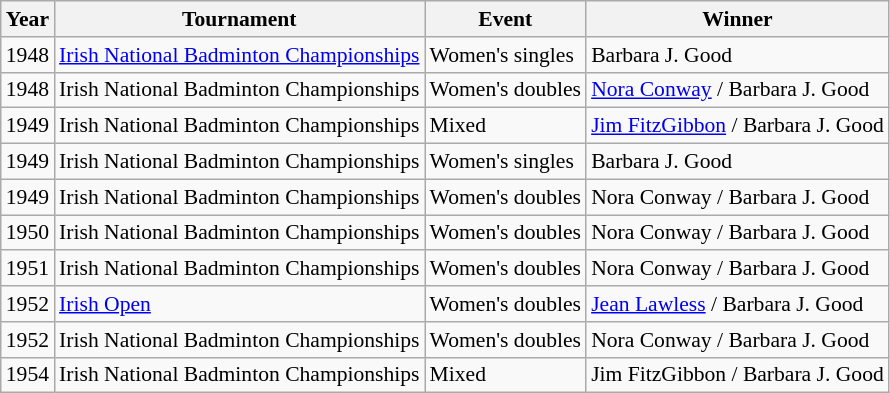<table class=wikitable style=font-size:90%;>
<tr>
<th>Year</th>
<th>Tournament</th>
<th>Event</th>
<th>Winner</th>
</tr>
<tr>
<td>1948</td>
<td><a href='#'>Irish National Badminton Championships</a></td>
<td>Women's singles</td>
<td>Barbara J. Good</td>
</tr>
<tr>
<td>1948</td>
<td>Irish National Badminton Championships</td>
<td>Women's doubles</td>
<td><a href='#'>Nora Conway</a> / Barbara J. Good</td>
</tr>
<tr>
<td>1949</td>
<td>Irish National Badminton Championships</td>
<td>Mixed</td>
<td><a href='#'>Jim FitzGibbon</a> / Barbara J. Good</td>
</tr>
<tr>
<td>1949</td>
<td>Irish National Badminton Championships</td>
<td>Women's singles</td>
<td>Barbara J. Good</td>
</tr>
<tr>
<td>1949</td>
<td>Irish National Badminton Championships</td>
<td>Women's doubles</td>
<td>Nora Conway / Barbara J. Good</td>
</tr>
<tr>
<td>1950</td>
<td>Irish National Badminton Championships</td>
<td>Women's doubles</td>
<td>Nora Conway / Barbara J. Good</td>
</tr>
<tr>
<td>1951</td>
<td>Irish National Badminton Championships</td>
<td>Women's doubles</td>
<td>Nora Conway / Barbara J. Good</td>
</tr>
<tr>
<td>1952</td>
<td><a href='#'>Irish Open</a></td>
<td>Women's doubles</td>
<td><a href='#'>Jean Lawless</a> / Barbara J. Good</td>
</tr>
<tr>
<td>1952</td>
<td>Irish National Badminton Championships</td>
<td>Women's doubles</td>
<td>Nora Conway / Barbara J. Good</td>
</tr>
<tr>
<td>1954</td>
<td>Irish National Badminton Championships</td>
<td>Mixed</td>
<td>Jim FitzGibbon / Barbara J. Good</td>
</tr>
</table>
